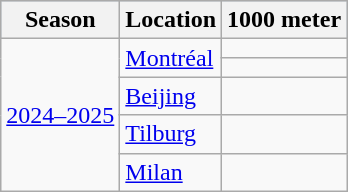<table class="wikitable" style="display: inline-table;">
<tr align="center" bgcolor="#b0c4de">
<th>Season</th>
<th>Location</th>
<th>1000 meter</th>
</tr>
<tr>
<td rowspan=5><a href='#'>2024–2025</a></td>
<td rowspan=2> <a href='#'>Montréal</a></td>
<td style="text-align:center;"></td>
</tr>
<tr>
<td style="text-align:center;"></td>
</tr>
<tr>
<td> <a href='#'>Beijing</a></td>
<td style="text-align:center;"></td>
</tr>
<tr>
<td> <a href='#'>Tilburg</a></td>
<td style="text-align:center;"></td>
</tr>
<tr>
<td> <a href='#'>Milan</a></td>
<td style="text-align:center;"></td>
</tr>
</table>
